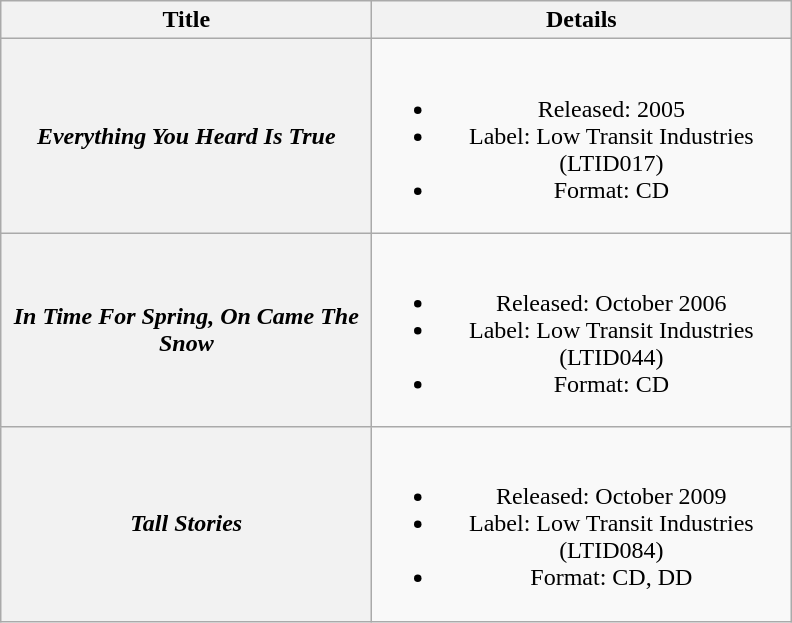<table class="wikitable plainrowheaders" style="text-align:center;" border="1">
<tr>
<th scope="col" style="width:15em;">Title</th>
<th scope="col" style="width:17em;">Details</th>
</tr>
<tr>
<th scope="row"><em>Everything You Heard Is True</em></th>
<td><br><ul><li>Released: 2005</li><li>Label: Low Transit Industries	(LTID017)</li><li>Format: CD</li></ul></td>
</tr>
<tr>
<th scope="row"><em>In Time For Spring, On Came The Snow</em></th>
<td><br><ul><li>Released: October 2006</li><li>Label: Low Transit Industries	(LTID044)</li><li>Format: CD</li></ul></td>
</tr>
<tr>
<th scope="row"><em>Tall Stories</em></th>
<td><br><ul><li>Released: October 2009</li><li>Label: Low Transit Industries	(LTID084)</li><li>Format: CD, DD</li></ul></td>
</tr>
</table>
